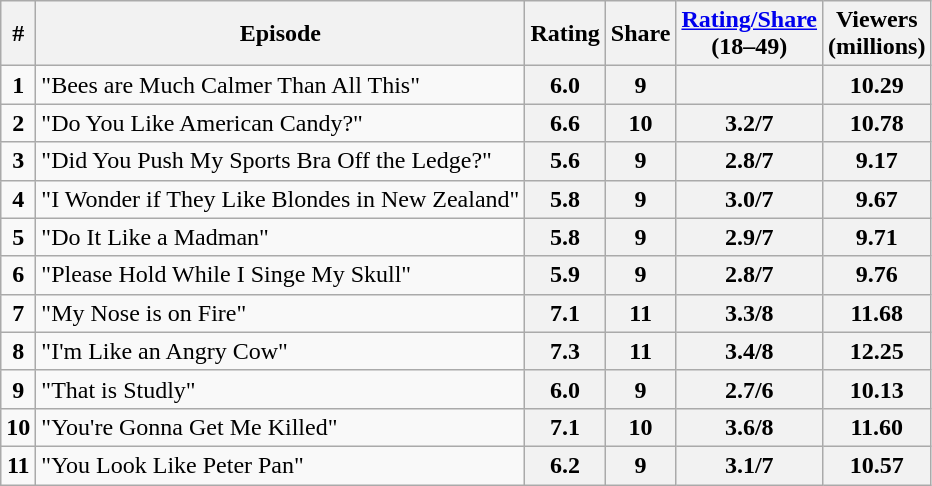<table class="wikitable">
<tr>
<th>#</th>
<th>Episode</th>
<th>Rating</th>
<th>Share</th>
<th><a href='#'>Rating/Share</a><br>(18–49)</th>
<th>Viewers<br>(millions)</th>
</tr>
<tr>
<td style="text-align:center"><strong>1</strong></td>
<td>"Bees are Much Calmer Than All This"</td>
<th>6.0</th>
<th>9</th>
<th></th>
<th>10.29</th>
</tr>
<tr>
<td style="text-align:center"><strong>2</strong></td>
<td>"Do You Like American Candy?"</td>
<th>6.6</th>
<th>10</th>
<th>3.2/7</th>
<th>10.78</th>
</tr>
<tr>
<td style="text-align:center"><strong>3</strong></td>
<td>"Did You Push My Sports Bra Off the Ledge?"</td>
<th>5.6</th>
<th>9</th>
<th>2.8/7</th>
<th>9.17</th>
</tr>
<tr>
<td style="text-align:center"><strong>4</strong></td>
<td>"I Wonder if They Like Blondes in New Zealand"</td>
<th>5.8</th>
<th>9</th>
<th>3.0/7</th>
<th>9.67</th>
</tr>
<tr>
<td style="text-align:center"><strong>5</strong></td>
<td>"Do It Like a Madman"</td>
<th>5.8</th>
<th>9</th>
<th>2.9/7</th>
<th>9.71</th>
</tr>
<tr>
<td style="text-align:center"><strong>6</strong></td>
<td>"Please Hold While I Singe My Skull"</td>
<th>5.9</th>
<th>9</th>
<th>2.8/7</th>
<th>9.76</th>
</tr>
<tr>
<td style="text-align:center"><strong>7</strong></td>
<td>"My Nose is on Fire"</td>
<th>7.1</th>
<th>11</th>
<th>3.3/8</th>
<th>11.68</th>
</tr>
<tr>
<td style="text-align:center"><strong>8</strong></td>
<td>"I'm Like an Angry Cow"</td>
<th>7.3</th>
<th>11</th>
<th>3.4/8</th>
<th>12.25</th>
</tr>
<tr>
<td style="text-align:center"><strong>9</strong></td>
<td>"That is Studly"</td>
<th>6.0</th>
<th>9</th>
<th>2.7/6</th>
<th>10.13</th>
</tr>
<tr>
<td style="text-align:center"><strong>10</strong></td>
<td>"You're Gonna Get Me Killed"</td>
<th>7.1</th>
<th>10</th>
<th>3.6/8</th>
<th>11.60</th>
</tr>
<tr>
<td style="text-align:center"><strong>11</strong></td>
<td>"You Look Like Peter Pan"</td>
<th>6.2</th>
<th>9</th>
<th>3.1/7</th>
<th>10.57</th>
</tr>
</table>
